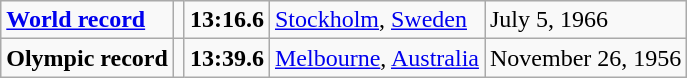<table class="wikitable">
<tr>
<td><strong><a href='#'>World record</a></strong></td>
<td></td>
<td><strong>13:16.6</strong></td>
<td><a href='#'>Stockholm</a>, <a href='#'>Sweden</a></td>
<td>July 5, 1966</td>
</tr>
<tr>
<td><strong>Olympic record</strong></td>
<td></td>
<td><strong>13:39.6</strong></td>
<td><a href='#'>Melbourne</a>, <a href='#'>Australia</a></td>
<td>November 26, 1956</td>
</tr>
</table>
